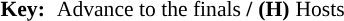<table style="font-size: 90%;">
<tr>
<td height=5></td>
</tr>
<tr>
<td><strong>Key:</strong></td>
<td></td>
<td>Advance to the finals <strong>/</strong></td>
<td style="background:"><strong>(H)</strong></td>
<td>Hosts</td>
</tr>
</table>
